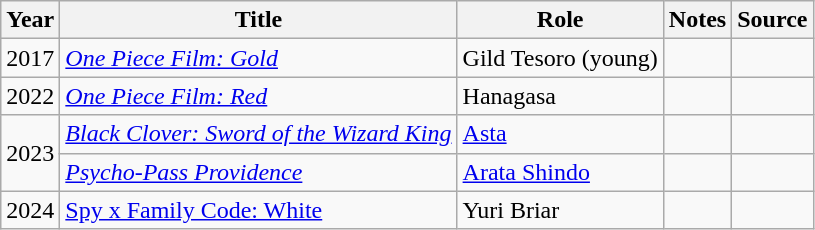<table class="wikitable sortable mw-collapsible plainrowheaders">
<tr>
<th>Year</th>
<th>Title</th>
<th>Role</th>
<th class="unsortable">Notes</th>
<th class="unsortable">Source</th>
</tr>
<tr>
<td>2017</td>
<td><em><a href='#'>One Piece Film: Gold</a></em></td>
<td>Gild Tesoro (young)</td>
<td></td>
<td></td>
</tr>
<tr>
<td>2022</td>
<td><em><a href='#'>One Piece Film: Red</a></em></td>
<td>Hanagasa</td>
<td></td>
<td></td>
</tr>
<tr>
<td rowspan="2">2023</td>
<td><em><a href='#'>Black Clover: Sword of the Wizard King</a></em></td>
<td><a href='#'>Asta</a></td>
<td></td>
<td></td>
</tr>
<tr>
<td><em><a href='#'>Psycho-Pass Providence</a></em></td>
<td><a href='#'>Arata Shindo</a></td>
<td></td>
<td></td>
</tr>
<tr>
<td>2024</td>
<td><a href='#'>Spy x Family Code: White</a></td>
<td>Yuri Briar</td>
<td></td>
<td></td>
</tr>
</table>
